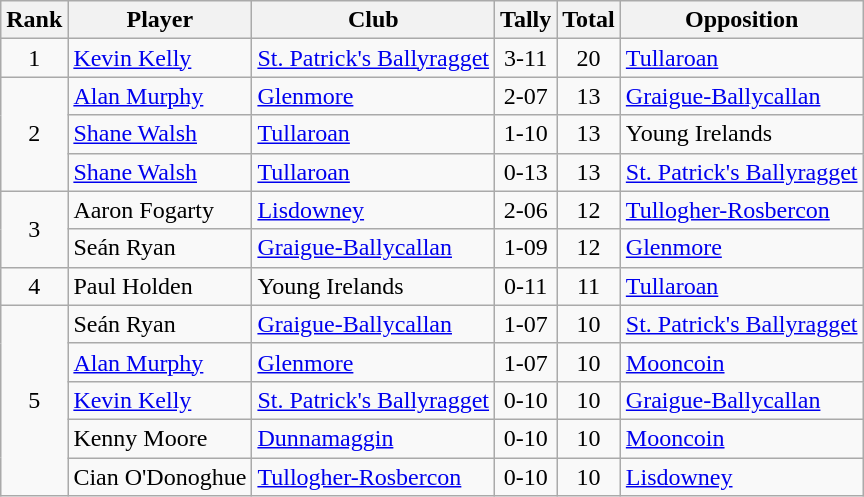<table class="wikitable">
<tr>
<th>Rank</th>
<th>Player</th>
<th>Club</th>
<th>Tally</th>
<th>Total</th>
<th>Opposition</th>
</tr>
<tr>
<td rowspan="1" style="text-align:center;">1</td>
<td><a href='#'>Kevin Kelly</a></td>
<td><a href='#'>St. Patrick's Ballyragget</a></td>
<td align=center>3-11</td>
<td align=center>20</td>
<td><a href='#'>Tullaroan</a></td>
</tr>
<tr>
<td rowspan="3" style="text-align:center;">2</td>
<td><a href='#'>Alan Murphy</a></td>
<td><a href='#'>Glenmore</a></td>
<td align=center>2-07</td>
<td align=center>13</td>
<td><a href='#'>Graigue-Ballycallan</a></td>
</tr>
<tr>
<td><a href='#'>Shane Walsh</a></td>
<td><a href='#'>Tullaroan</a></td>
<td align=center>1-10</td>
<td align=center>13</td>
<td>Young Irelands</td>
</tr>
<tr>
<td><a href='#'>Shane Walsh</a></td>
<td><a href='#'>Tullaroan</a></td>
<td align=center>0-13</td>
<td align=center>13</td>
<td><a href='#'>St. Patrick's Ballyragget</a></td>
</tr>
<tr>
<td rowspan="2" style="text-align:center;">3</td>
<td>Aaron Fogarty</td>
<td><a href='#'>Lisdowney</a></td>
<td align=center>2-06</td>
<td align=center>12</td>
<td><a href='#'>Tullogher-Rosbercon</a></td>
</tr>
<tr>
<td>Seán Ryan</td>
<td><a href='#'>Graigue-Ballycallan</a></td>
<td align=center>1-09</td>
<td align=center>12</td>
<td><a href='#'>Glenmore</a></td>
</tr>
<tr>
<td rowspan="1" style="text-align:center;">4</td>
<td>Paul Holden</td>
<td>Young Irelands</td>
<td align=center>0-11</td>
<td align=center>11</td>
<td><a href='#'>Tullaroan</a></td>
</tr>
<tr>
<td rowspan="5" style="text-align:center;">5</td>
<td>Seán Ryan</td>
<td><a href='#'>Graigue-Ballycallan</a></td>
<td align=center>1-07</td>
<td align=center>10</td>
<td><a href='#'>St. Patrick's Ballyragget</a></td>
</tr>
<tr>
<td><a href='#'>Alan Murphy</a></td>
<td><a href='#'>Glenmore</a></td>
<td align=center>1-07</td>
<td align=center>10</td>
<td><a href='#'>Mooncoin</a></td>
</tr>
<tr>
<td><a href='#'>Kevin Kelly</a></td>
<td><a href='#'>St. Patrick's Ballyragget</a></td>
<td align=center>0-10</td>
<td align=center>10</td>
<td><a href='#'>Graigue-Ballycallan</a></td>
</tr>
<tr>
<td>Kenny Moore</td>
<td><a href='#'>Dunnamaggin</a></td>
<td align=center>0-10</td>
<td align=center>10</td>
<td><a href='#'>Mooncoin</a></td>
</tr>
<tr>
<td>Cian O'Donoghue</td>
<td><a href='#'>Tullogher-Rosbercon</a></td>
<td align=center>0-10</td>
<td align=center>10</td>
<td><a href='#'>Lisdowney</a></td>
</tr>
</table>
